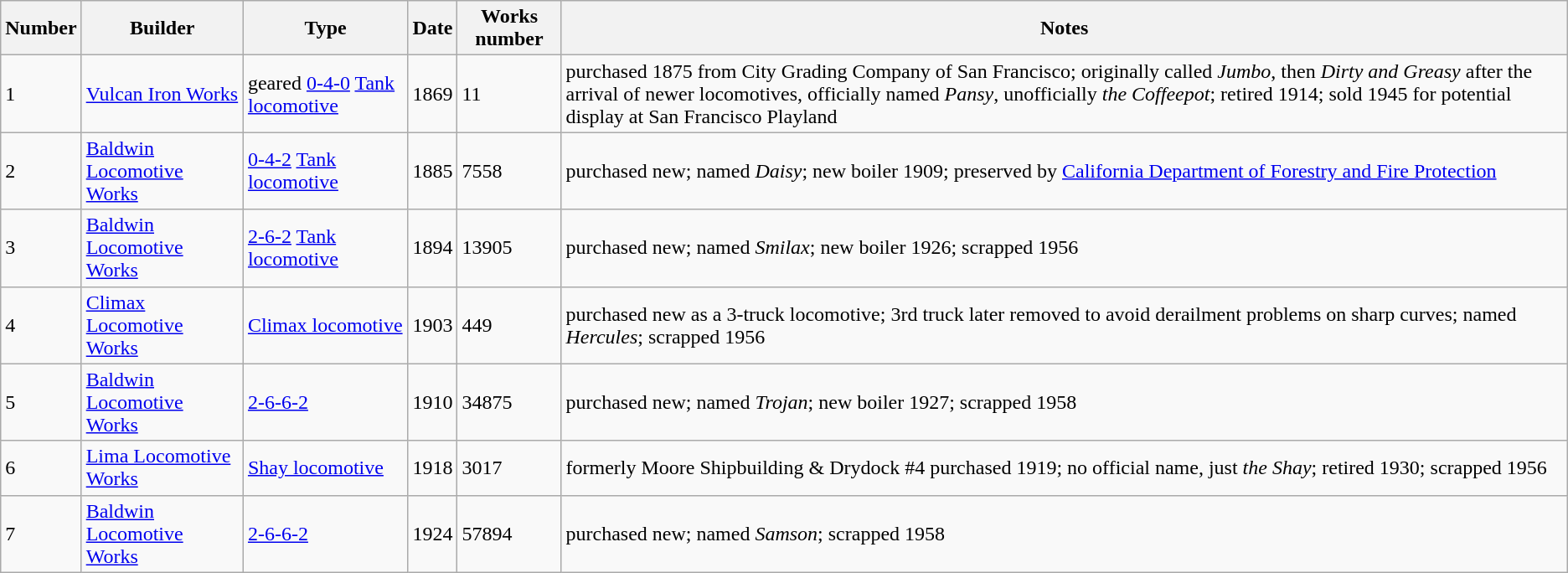<table class="wikitable">
<tr>
<th>Number</th>
<th>Builder</th>
<th>Type</th>
<th>Date</th>
<th>Works number</th>
<th>Notes</th>
</tr>
<tr>
<td>1</td>
<td><a href='#'>Vulcan Iron Works</a></td>
<td>geared <a href='#'>0-4-0</a> <a href='#'>Tank locomotive</a></td>
<td>1869</td>
<td>11</td>
<td>purchased 1875 from City Grading Company of San Francisco; originally called <em>Jumbo</em>, then <em>Dirty and Greasy</em> after the arrival of newer locomotives, officially named <em>Pansy</em>, unofficially <em>the Coffeepot</em>; retired 1914; sold 1945 for potential display at San Francisco Playland</td>
</tr>
<tr>
<td>2</td>
<td><a href='#'>Baldwin Locomotive Works</a></td>
<td><a href='#'>0-4-2</a> <a href='#'>Tank locomotive</a></td>
<td>1885</td>
<td>7558</td>
<td>purchased new; named <em>Daisy</em>; new boiler 1909; preserved by <a href='#'>California Department of Forestry and Fire Protection</a></td>
</tr>
<tr>
<td>3</td>
<td><a href='#'>Baldwin Locomotive Works</a></td>
<td><a href='#'>2-6-2</a> <a href='#'>Tank locomotive</a></td>
<td>1894</td>
<td>13905</td>
<td>purchased new; named <em>Smilax</em>; new boiler 1926; scrapped 1956</td>
</tr>
<tr>
<td>4</td>
<td><a href='#'>Climax Locomotive Works</a></td>
<td><a href='#'>Climax locomotive</a></td>
<td>1903</td>
<td>449</td>
<td>purchased new as a 3-truck locomotive; 3rd truck later removed to avoid derailment problems on sharp curves; named <em>Hercules</em>; scrapped 1956</td>
</tr>
<tr>
<td>5</td>
<td><a href='#'>Baldwin Locomotive Works</a></td>
<td><a href='#'>2-6-6-2</a></td>
<td>1910</td>
<td>34875</td>
<td>purchased new; named <em>Trojan</em>; new boiler 1927; scrapped 1958</td>
</tr>
<tr>
<td>6</td>
<td><a href='#'>Lima Locomotive Works</a></td>
<td><a href='#'>Shay locomotive</a></td>
<td>1918</td>
<td>3017</td>
<td>formerly Moore Shipbuilding & Drydock #4 purchased 1919; no official name, just <em>the Shay</em>; retired 1930; scrapped 1956</td>
</tr>
<tr>
<td>7</td>
<td><a href='#'>Baldwin Locomotive Works</a></td>
<td><a href='#'>2-6-6-2</a></td>
<td>1924</td>
<td>57894</td>
<td>purchased new; named <em>Samson</em>; scrapped 1958</td>
</tr>
</table>
